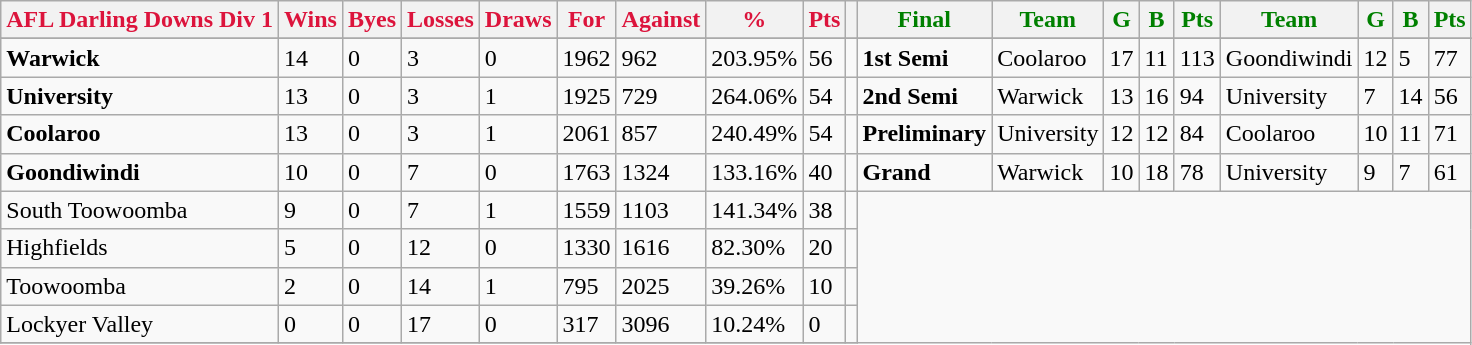<table class="wikitable">
<tr>
<th style="color:crimson">AFL Darling Downs Div 1</th>
<th style="color:crimson">Wins</th>
<th style="color:crimson">Byes</th>
<th style="color:crimson">Losses</th>
<th style="color:crimson">Draws</th>
<th style="color:crimson">For</th>
<th style="color:crimson">Against</th>
<th style="color:crimson">%</th>
<th style="color:crimson">Pts</th>
<th></th>
<th style="color:green">Final</th>
<th style="color:green">Team</th>
<th style="color:green">G</th>
<th style="color:green">B</th>
<th style="color:green">Pts</th>
<th style="color:green">Team</th>
<th style="color:green">G</th>
<th style="color:green">B</th>
<th style="color:green">Pts</th>
</tr>
<tr>
</tr>
<tr>
</tr>
<tr>
<td><strong>	Warwick	</strong></td>
<td>14</td>
<td>0</td>
<td>3</td>
<td>0</td>
<td>1962</td>
<td>962</td>
<td>203.95%</td>
<td>56</td>
<td></td>
<td><strong>1st Semi</strong></td>
<td>Coolaroo</td>
<td>17</td>
<td>11</td>
<td>113</td>
<td>Goondiwindi</td>
<td>12</td>
<td>5</td>
<td>77</td>
</tr>
<tr>
<td><strong>	University	</strong></td>
<td>13</td>
<td>0</td>
<td>3</td>
<td>1</td>
<td>1925</td>
<td>729</td>
<td>264.06%</td>
<td>54</td>
<td></td>
<td><strong>2nd Semi</strong></td>
<td>Warwick</td>
<td>13</td>
<td>16</td>
<td>94</td>
<td>University</td>
<td>7</td>
<td>14</td>
<td>56</td>
</tr>
<tr>
<td><strong>	Coolaroo	</strong></td>
<td>13</td>
<td>0</td>
<td>3</td>
<td>1</td>
<td>2061</td>
<td>857</td>
<td>240.49%</td>
<td>54</td>
<td></td>
<td><strong>Preliminary</strong></td>
<td>University</td>
<td>12</td>
<td>12</td>
<td>84</td>
<td>Coolaroo</td>
<td>10</td>
<td>11</td>
<td>71</td>
</tr>
<tr>
<td><strong>	Goondiwindi	</strong></td>
<td>10</td>
<td>0</td>
<td>7</td>
<td>0</td>
<td>1763</td>
<td>1324</td>
<td>133.16%</td>
<td>40</td>
<td></td>
<td><strong>Grand</strong></td>
<td>Warwick</td>
<td>10</td>
<td>18</td>
<td>78</td>
<td>University</td>
<td>9</td>
<td>7</td>
<td>61</td>
</tr>
<tr>
<td>South Toowoomba</td>
<td>9</td>
<td>0</td>
<td>7</td>
<td>1</td>
<td>1559</td>
<td>1103</td>
<td>141.34%</td>
<td>38</td>
<td></td>
</tr>
<tr>
<td>Highfields</td>
<td>5</td>
<td>0</td>
<td>12</td>
<td>0</td>
<td>1330</td>
<td>1616</td>
<td>82.30%</td>
<td>20</td>
<td></td>
</tr>
<tr>
<td>Toowoomba</td>
<td>2</td>
<td>0</td>
<td>14</td>
<td>1</td>
<td>795</td>
<td>2025</td>
<td>39.26%</td>
<td>10</td>
<td></td>
</tr>
<tr>
<td>Lockyer Valley</td>
<td>0</td>
<td>0</td>
<td>17</td>
<td>0</td>
<td>317</td>
<td>3096</td>
<td>10.24%</td>
<td>0</td>
<td></td>
</tr>
<tr>
</tr>
</table>
